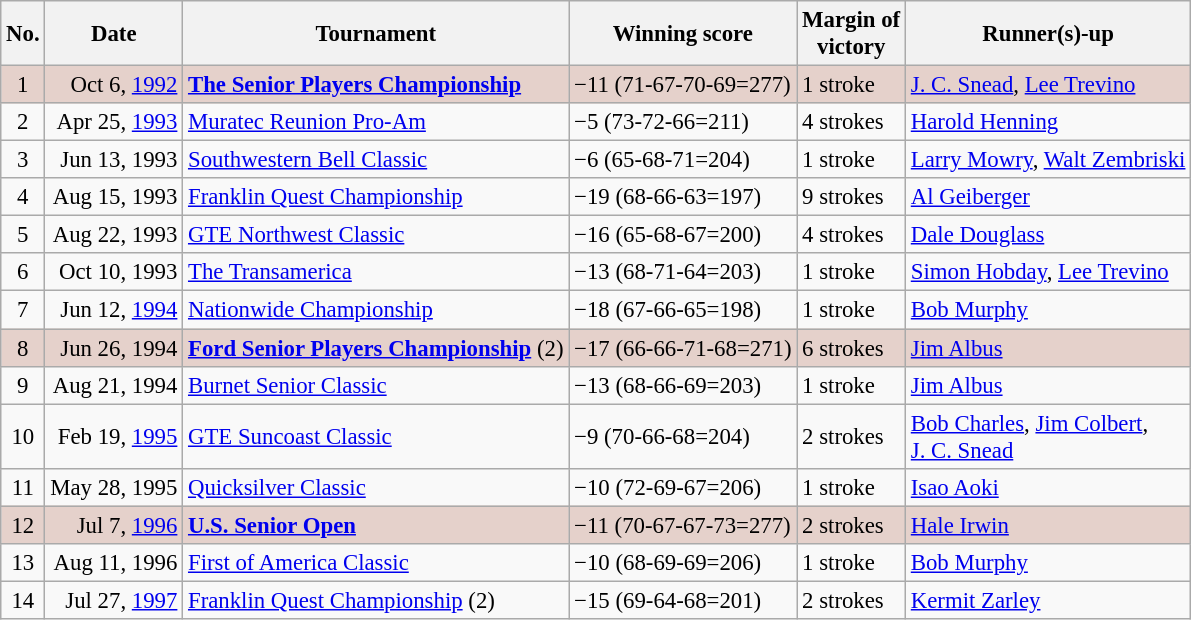<table class="wikitable" style="font-size:95%;">
<tr>
<th>No.</th>
<th>Date</th>
<th>Tournament</th>
<th>Winning score</th>
<th>Margin of<br>victory</th>
<th>Runner(s)-up</th>
</tr>
<tr style="background:#e5d1cb;">
<td align=center>1</td>
<td align=right>Oct 6, <a href='#'>1992</a></td>
<td><strong><a href='#'>The Senior Players Championship</a></strong></td>
<td>−11 (71-67-70-69=277)</td>
<td>1 stroke</td>
<td> <a href='#'>J. C. Snead</a>,  <a href='#'>Lee Trevino</a></td>
</tr>
<tr>
<td align=center>2</td>
<td align=right>Apr 25, <a href='#'>1993</a></td>
<td><a href='#'>Muratec Reunion Pro-Am</a></td>
<td>−5 (73-72-66=211)</td>
<td>4 strokes</td>
<td> <a href='#'>Harold Henning</a></td>
</tr>
<tr>
<td align=center>3</td>
<td align=right>Jun 13, 1993</td>
<td><a href='#'>Southwestern Bell Classic</a></td>
<td>−6 (65-68-71=204)</td>
<td>1 stroke</td>
<td> <a href='#'>Larry Mowry</a>,  <a href='#'>Walt Zembriski</a></td>
</tr>
<tr>
<td align=center>4</td>
<td align=right>Aug 15, 1993</td>
<td><a href='#'>Franklin Quest Championship</a></td>
<td>−19 (68-66-63=197)</td>
<td>9 strokes</td>
<td> <a href='#'>Al Geiberger</a></td>
</tr>
<tr>
<td align=center>5</td>
<td align=right>Aug 22, 1993</td>
<td><a href='#'>GTE Northwest Classic</a></td>
<td>−16 (65-68-67=200)</td>
<td>4 strokes</td>
<td> <a href='#'>Dale Douglass</a></td>
</tr>
<tr>
<td align=center>6</td>
<td align=right>Oct 10, 1993</td>
<td><a href='#'>The Transamerica</a></td>
<td>−13 (68-71-64=203)</td>
<td>1 stroke</td>
<td> <a href='#'>Simon Hobday</a>,  <a href='#'>Lee Trevino</a></td>
</tr>
<tr>
<td align=center>7</td>
<td align=right>Jun 12, <a href='#'>1994</a></td>
<td><a href='#'>Nationwide Championship</a></td>
<td>−18 (67-66-65=198)</td>
<td>1 stroke</td>
<td> <a href='#'>Bob Murphy</a></td>
</tr>
<tr style="background:#e5d1cb;">
<td align=center>8</td>
<td align=right>Jun 26, 1994</td>
<td><strong><a href='#'>Ford Senior Players Championship</a></strong> (2)</td>
<td>−17 (66-66-71-68=271)</td>
<td>6 strokes</td>
<td> <a href='#'>Jim Albus</a></td>
</tr>
<tr>
<td align=center>9</td>
<td align=right>Aug 21, 1994</td>
<td><a href='#'>Burnet Senior Classic</a></td>
<td>−13 (68-66-69=203)</td>
<td>1 stroke</td>
<td> <a href='#'>Jim Albus</a></td>
</tr>
<tr>
<td align=center>10</td>
<td align=right>Feb 19, <a href='#'>1995</a></td>
<td><a href='#'>GTE Suncoast Classic</a></td>
<td>−9 (70-66-68=204)</td>
<td>2 strokes</td>
<td> <a href='#'>Bob Charles</a>,  <a href='#'>Jim Colbert</a>,<br> <a href='#'>J. C. Snead</a></td>
</tr>
<tr>
<td align=center>11</td>
<td align=right>May 28, 1995</td>
<td><a href='#'>Quicksilver Classic</a></td>
<td>−10 (72-69-67=206)</td>
<td>1 stroke</td>
<td> <a href='#'>Isao Aoki</a></td>
</tr>
<tr style="background:#e5d1cb;">
<td align=center>12</td>
<td align=right>Jul 7, <a href='#'>1996</a></td>
<td><strong><a href='#'>U.S. Senior Open</a></strong></td>
<td>−11 (70-67-67-73=277)</td>
<td>2 strokes</td>
<td> <a href='#'>Hale Irwin</a></td>
</tr>
<tr>
<td align=center>13</td>
<td align=right>Aug 11, 1996</td>
<td><a href='#'>First of America Classic</a></td>
<td>−10 (68-69-69=206)</td>
<td>1 stroke</td>
<td> <a href='#'>Bob Murphy</a></td>
</tr>
<tr>
<td align=center>14</td>
<td align=right>Jul 27, <a href='#'>1997</a></td>
<td><a href='#'>Franklin Quest Championship</a> (2)</td>
<td>−15 (69-64-68=201)</td>
<td>2 strokes</td>
<td> <a href='#'>Kermit Zarley</a></td>
</tr>
</table>
